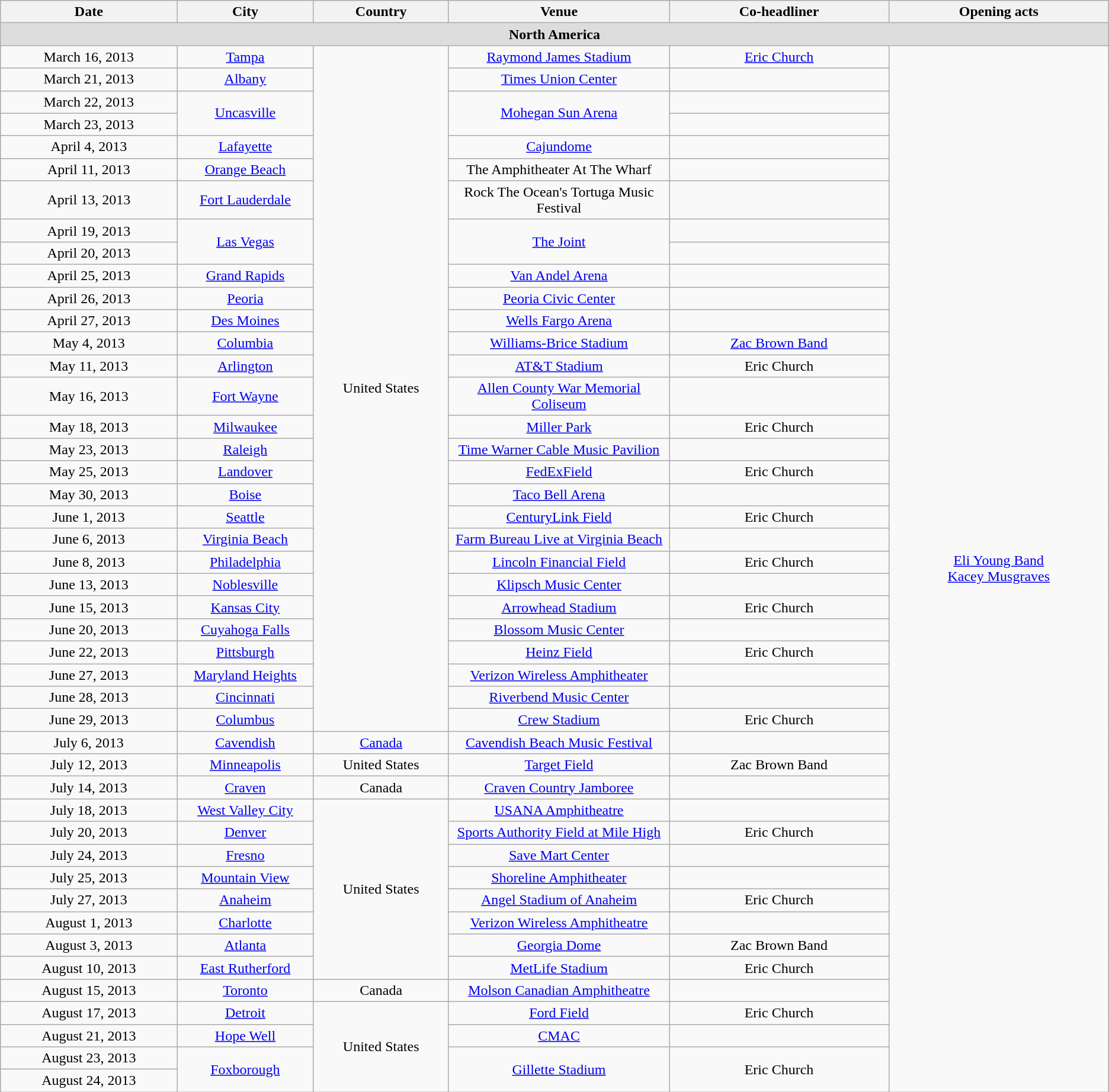<table class="wikitable" style="text-align:center;">
<tr>
<th style="width:200px;">Date</th>
<th style="width:150px;">City</th>
<th style="width:150px;">Country</th>
<th style="width:250px;">Venue</th>
<th style="width:250px;">Co-headliner</th>
<th style="width:250px;">Opening acts</th>
</tr>
<tr style="background:#ddd;">
<td colspan="6"><strong>North America</strong></td>
</tr>
<tr>
<td>March 16, 2013</td>
<td><a href='#'>Tampa</a></td>
<td rowspan="29">United States</td>
<td><a href='#'>Raymond James Stadium</a></td>
<td><a href='#'>Eric Church</a></td>
<td rowspan="45"><a href='#'>Eli Young Band</a><br><a href='#'>Kacey Musgraves</a></td>
</tr>
<tr>
<td>March 21, 2013</td>
<td><a href='#'>Albany</a></td>
<td><a href='#'>Times Union Center</a></td>
<td></td>
</tr>
<tr>
<td>March 22, 2013</td>
<td rowspan=2><a href='#'>Uncasville</a></td>
<td rowspan=2><a href='#'>Mohegan Sun Arena</a></td>
<td></td>
</tr>
<tr>
<td>March 23, 2013</td>
<td></td>
</tr>
<tr>
<td>April 4, 2013</td>
<td><a href='#'>Lafayette</a></td>
<td><a href='#'>Cajundome</a></td>
<td></td>
</tr>
<tr>
<td>April 11, 2013</td>
<td><a href='#'>Orange Beach</a></td>
<td>The Amphitheater At The Wharf</td>
<td></td>
</tr>
<tr>
<td>April 13, 2013</td>
<td><a href='#'>Fort Lauderdale</a></td>
<td>Rock The Ocean's Tortuga Music Festival</td>
<td></td>
</tr>
<tr>
<td>April 19, 2013</td>
<td rowspan=2><a href='#'>Las Vegas</a></td>
<td rowspan=2><a href='#'>The Joint</a></td>
<td></td>
</tr>
<tr>
<td>April 20, 2013</td>
<td></td>
</tr>
<tr>
<td>April 25, 2013</td>
<td><a href='#'>Grand Rapids</a></td>
<td><a href='#'>Van Andel Arena</a></td>
<td></td>
</tr>
<tr>
<td>April 26, 2013</td>
<td><a href='#'>Peoria</a></td>
<td><a href='#'>Peoria Civic Center</a></td>
<td></td>
</tr>
<tr>
<td>April 27, 2013</td>
<td><a href='#'>Des Moines</a></td>
<td><a href='#'>Wells Fargo Arena</a></td>
<td></td>
</tr>
<tr>
<td>May 4, 2013</td>
<td><a href='#'>Columbia</a></td>
<td><a href='#'>Williams-Brice Stadium</a></td>
<td><a href='#'>Zac Brown Band</a></td>
</tr>
<tr>
<td>May 11, 2013</td>
<td><a href='#'>Arlington</a></td>
<td><a href='#'>AT&T Stadium</a></td>
<td>Eric Church</td>
</tr>
<tr>
<td>May 16, 2013</td>
<td><a href='#'>Fort Wayne</a></td>
<td><a href='#'>Allen County War Memorial Coliseum</a></td>
<td></td>
</tr>
<tr>
<td>May 18, 2013</td>
<td><a href='#'>Milwaukee</a></td>
<td><a href='#'>Miller Park</a></td>
<td>Eric Church</td>
</tr>
<tr>
<td>May 23, 2013</td>
<td><a href='#'>Raleigh</a></td>
<td><a href='#'>Time Warner Cable Music Pavilion</a></td>
<td></td>
</tr>
<tr>
<td>May 25, 2013</td>
<td><a href='#'>Landover</a></td>
<td><a href='#'>FedExField</a></td>
<td>Eric Church</td>
</tr>
<tr>
<td>May 30, 2013</td>
<td><a href='#'>Boise</a></td>
<td><a href='#'>Taco Bell Arena</a></td>
<td></td>
</tr>
<tr>
<td>June 1, 2013</td>
<td><a href='#'>Seattle</a></td>
<td><a href='#'>CenturyLink Field</a></td>
<td>Eric Church</td>
</tr>
<tr>
<td>June 6, 2013</td>
<td><a href='#'>Virginia Beach</a></td>
<td><a href='#'>Farm Bureau Live at Virginia Beach</a></td>
<td></td>
</tr>
<tr>
<td>June 8, 2013</td>
<td><a href='#'>Philadelphia</a></td>
<td><a href='#'>Lincoln Financial Field</a></td>
<td>Eric Church</td>
</tr>
<tr>
<td>June 13, 2013</td>
<td><a href='#'>Noblesville</a></td>
<td><a href='#'>Klipsch Music Center</a></td>
<td></td>
</tr>
<tr>
<td>June 15, 2013</td>
<td><a href='#'>Kansas City</a></td>
<td><a href='#'>Arrowhead Stadium</a></td>
<td>Eric Church</td>
</tr>
<tr>
<td>June 20, 2013</td>
<td><a href='#'>Cuyahoga Falls</a></td>
<td><a href='#'>Blossom Music Center</a></td>
<td></td>
</tr>
<tr>
<td>June 22, 2013</td>
<td><a href='#'>Pittsburgh</a></td>
<td><a href='#'>Heinz Field</a></td>
<td>Eric Church</td>
</tr>
<tr>
<td>June 27, 2013</td>
<td><a href='#'>Maryland Heights</a></td>
<td><a href='#'>Verizon Wireless Amphitheater</a></td>
<td></td>
</tr>
<tr>
<td>June 28, 2013</td>
<td><a href='#'>Cincinnati</a></td>
<td><a href='#'>Riverbend Music Center</a></td>
<td></td>
</tr>
<tr>
<td>June 29, 2013</td>
<td><a href='#'>Columbus</a></td>
<td><a href='#'>Crew Stadium</a></td>
<td>Eric Church</td>
</tr>
<tr>
<td>July 6, 2013</td>
<td><a href='#'>Cavendish</a></td>
<td><a href='#'>Canada</a></td>
<td><a href='#'>Cavendish Beach Music Festival</a></td>
<td></td>
</tr>
<tr>
<td>July 12, 2013</td>
<td><a href='#'>Minneapolis</a></td>
<td>United States</td>
<td><a href='#'>Target Field</a></td>
<td>Zac Brown Band</td>
</tr>
<tr>
<td>July 14, 2013</td>
<td><a href='#'>Craven</a></td>
<td>Canada</td>
<td><a href='#'>Craven Country Jamboree</a></td>
<td></td>
</tr>
<tr>
<td>July 18, 2013</td>
<td><a href='#'>West Valley City</a></td>
<td rowspan="8">United States</td>
<td><a href='#'>USANA Amphitheatre</a></td>
<td></td>
</tr>
<tr>
<td>July 20, 2013</td>
<td><a href='#'>Denver</a></td>
<td><a href='#'>Sports Authority Field at Mile High</a></td>
<td>Eric Church</td>
</tr>
<tr>
<td>July 24, 2013</td>
<td><a href='#'>Fresno</a></td>
<td><a href='#'>Save Mart Center</a></td>
<td></td>
</tr>
<tr>
<td>July 25, 2013</td>
<td><a href='#'>Mountain View</a></td>
<td><a href='#'>Shoreline Amphitheater</a></td>
<td></td>
</tr>
<tr>
<td>July 27, 2013</td>
<td><a href='#'>Anaheim</a></td>
<td><a href='#'>Angel Stadium of Anaheim</a></td>
<td>Eric Church</td>
</tr>
<tr>
<td>August 1, 2013</td>
<td><a href='#'>Charlotte</a></td>
<td><a href='#'>Verizon Wireless Amphitheatre</a></td>
<td></td>
</tr>
<tr>
<td>August 3, 2013</td>
<td><a href='#'>Atlanta</a></td>
<td><a href='#'>Georgia Dome</a></td>
<td>Zac Brown Band</td>
</tr>
<tr>
<td>August 10, 2013</td>
<td><a href='#'>East Rutherford</a></td>
<td><a href='#'>MetLife Stadium</a></td>
<td>Eric Church</td>
</tr>
<tr>
<td>August 15, 2013</td>
<td><a href='#'>Toronto</a></td>
<td>Canada</td>
<td><a href='#'>Molson Canadian Amphitheatre</a></td>
<td></td>
</tr>
<tr>
<td>August 17, 2013</td>
<td><a href='#'>Detroit</a></td>
<td rowspan="4">United States</td>
<td><a href='#'>Ford Field</a></td>
<td>Eric Church</td>
</tr>
<tr>
<td>August 21, 2013</td>
<td><a href='#'>Hope Well</a></td>
<td><a href='#'>CMAC</a></td>
<td></td>
</tr>
<tr>
<td>August 23, 2013</td>
<td rowspan="2"><a href='#'>Foxborough</a></td>
<td rowspan="2"><a href='#'>Gillette Stadium</a></td>
<td rowspan="2">Eric Church</td>
</tr>
<tr>
<td>August 24, 2013</td>
</tr>
</table>
